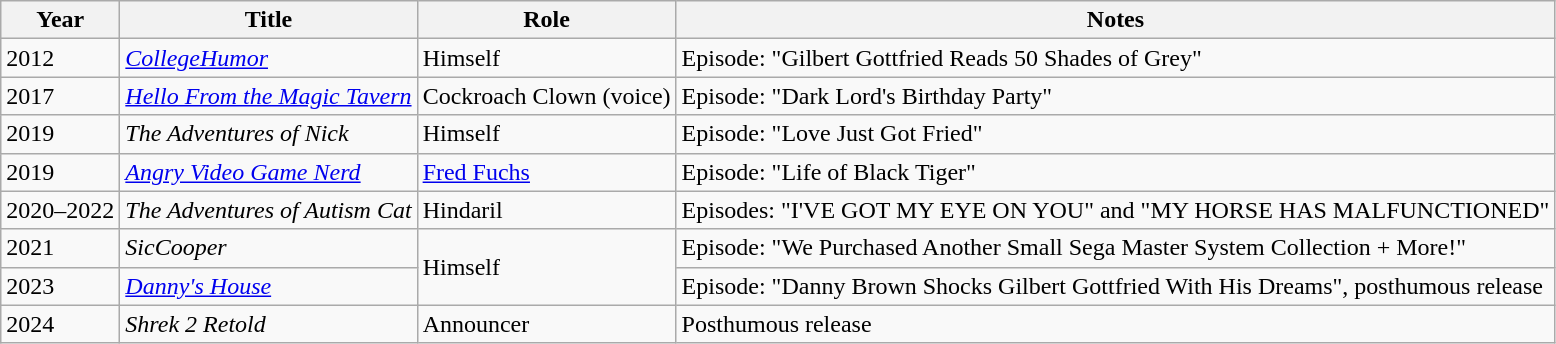<table class = "wikitable sortable">
<tr>
<th>Year</th>
<th>Title</th>
<th>Role</th>
<th>Notes</th>
</tr>
<tr>
<td>2012</td>
<td><em><a href='#'>CollegeHumor</a></em></td>
<td>Himself</td>
<td>Episode: "Gilbert Gottfried Reads 50 Shades of Grey"</td>
</tr>
<tr>
<td>2017</td>
<td><em><a href='#'>Hello From the Magic Tavern</a></em></td>
<td>Cockroach Clown (voice)</td>
<td>Episode: "Dark Lord's Birthday Party"</td>
</tr>
<tr>
<td>2019</td>
<td><em>The Adventures of Nick</em></td>
<td>Himself</td>
<td>Episode: "Love Just Got Fried"</td>
</tr>
<tr>
<td>2019</td>
<td><em><a href='#'>Angry Video Game Nerd</a></em></td>
<td><a href='#'>Fred Fuchs</a></td>
<td>Episode: "Life of Black Tiger"</td>
</tr>
<tr>
<td>2020–2022</td>
<td><em>The Adventures of Autism Cat</em></td>
<td>Hindaril</td>
<td>Episodes: "I'VE GOT MY EYE ON YOU" and "MY HORSE HAS MALFUNCTIONED"</td>
</tr>
<tr>
<td>2021</td>
<td><em>SicCooper</em></td>
<td rowspan="2">Himself</td>
<td>Episode: "We Purchased Another Small Sega Master System Collection + More!"</td>
</tr>
<tr>
<td>2023</td>
<td><em><a href='#'>Danny's House</a></em></td>
<td>Episode: "Danny Brown Shocks Gilbert Gottfried With His Dreams", posthumous release</td>
</tr>
<tr>
<td>2024</td>
<td><em>Shrek 2 Retold</em></td>
<td>Announcer</td>
<td>Posthumous release</td>
</tr>
</table>
